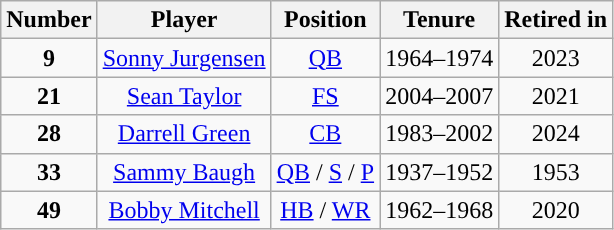<table class="wikitable" style="text-align:center">
<tr>
<th>Number</th>
<th>Player</th>
<th>Position</th>
<th>Tenure</th>
<th>Retired in</th>
</tr>
<tr>
<td><strong>9</strong></td>
<td><a href='#'>Sonny Jurgensen</a></td>
<td><a href='#'>QB</a></td>
<td>1964–1974</td>
<td>2023</td>
</tr>
<tr>
<td><strong>21</strong></td>
<td><a href='#'>Sean Taylor</a></td>
<td><a href='#'>FS</a></td>
<td>2004–2007</td>
<td>2021</td>
</tr>
<tr>
<td><strong>28</strong></td>
<td><a href='#'>Darrell Green</a></td>
<td><a href='#'>CB</a></td>
<td>1983–2002</td>
<td>2024</td>
</tr>
<tr>
<td><strong>33</strong></td>
<td><a href='#'>Sammy Baugh</a></td>
<td><a href='#'>QB</a> / <a href='#'>S</a> / <a href='#'>P</a></td>
<td>1937–1952</td>
<td>1953</td>
</tr>
<tr>
<td><strong>49</strong></td>
<td><a href='#'>Bobby Mitchell</a></td>
<td><a href='#'>HB</a> / <a href='#'>WR</a></td>
<td>1962–1968</td>
<td>2020</td>
</tr>
</table>
